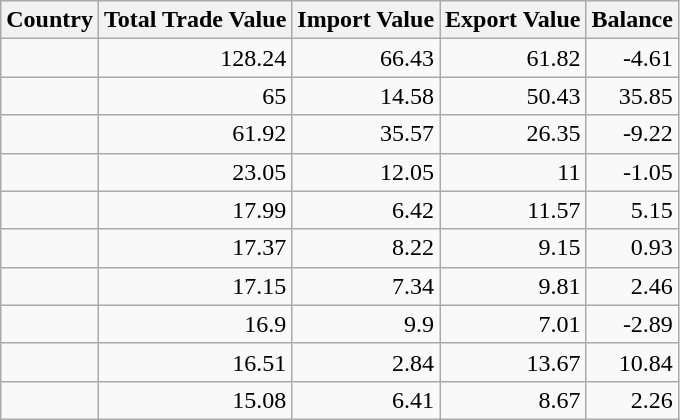<table class="wikitable sortable" style=text-align:right>
<tr>
<th>Country</th>
<th>Total Trade Value</th>
<th>Import Value</th>
<th>Export Value</th>
<th>Balance</th>
</tr>
<tr>
<td style="text-align:left;"></td>
<td>128.24</td>
<td>66.43</td>
<td>61.82</td>
<td>-4.61</td>
</tr>
<tr>
<td style="text-align:left;"></td>
<td>65</td>
<td>14.58</td>
<td>50.43</td>
<td>35.85</td>
</tr>
<tr>
<td style="text-align:left;"></td>
<td>61.92</td>
<td>35.57</td>
<td>26.35</td>
<td>-9.22</td>
</tr>
<tr>
<td style="text-align:left;"></td>
<td>23.05</td>
<td>12.05</td>
<td>11</td>
<td>-1.05</td>
</tr>
<tr>
<td style="text-align:left;"></td>
<td>17.99</td>
<td>6.42</td>
<td>11.57</td>
<td>5.15</td>
</tr>
<tr>
<td style="text-align:left;"></td>
<td>17.37</td>
<td>8.22</td>
<td>9.15</td>
<td>0.93</td>
</tr>
<tr>
<td style="text-align:left;"></td>
<td>17.15</td>
<td>7.34</td>
<td>9.81</td>
<td>2.46</td>
</tr>
<tr>
<td style="text-align:left;"></td>
<td>16.9</td>
<td>9.9</td>
<td>7.01</td>
<td>-2.89</td>
</tr>
<tr>
<td style="text-align:left;"></td>
<td>16.51</td>
<td>2.84</td>
<td>13.67</td>
<td>10.84</td>
</tr>
<tr>
<td style="text-align:left;"></td>
<td>15.08</td>
<td>6.41</td>
<td>8.67</td>
<td>2.26</td>
</tr>
</table>
